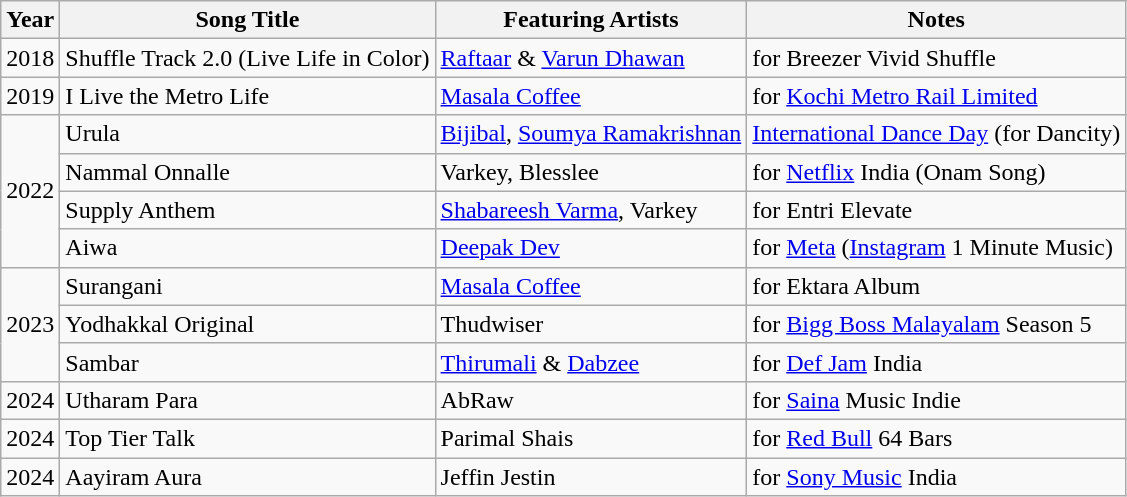<table class="wikitable">
<tr>
<th>Year</th>
<th>Song Title</th>
<th>Featuring Artists</th>
<th>Notes</th>
</tr>
<tr>
<td>2018</td>
<td>Shuffle Track 2.0 (Live Life in Color)</td>
<td><a href='#'>Raftaar</a> & <a href='#'>Varun Dhawan</a></td>
<td>for Breezer Vivid Shuffle</td>
</tr>
<tr>
<td>2019</td>
<td>I Live the Metro Life</td>
<td><a href='#'>Masala Coffee</a></td>
<td>for <a href='#'>Kochi Metro Rail Limited</a></td>
</tr>
<tr>
<td rowspan="4">2022</td>
<td>Urula</td>
<td><a href='#'>Bijibal</a>, <a href='#'>Soumya Ramakrishnan</a></td>
<td><a href='#'>International Dance Day</a> (for Dancity)</td>
</tr>
<tr>
<td>Nammal Onnalle</td>
<td>Varkey, Blesslee</td>
<td>for <a href='#'>Netflix</a> India (Onam Song)</td>
</tr>
<tr>
<td>Supply Anthem</td>
<td><a href='#'>Shabareesh Varma</a>, Varkey</td>
<td>for Entri Elevate</td>
</tr>
<tr>
<td>Aiwa</td>
<td><a href='#'>Deepak Dev</a></td>
<td>for <a href='#'>Meta</a> (<a href='#'>Instagram</a> 1 Minute Music)</td>
</tr>
<tr>
<td rowspan="3">2023</td>
<td>Surangani</td>
<td><a href='#'>Masala Coffee</a></td>
<td>for Ektara Album</td>
</tr>
<tr>
<td>Yodhakkal Original</td>
<td>Thudwiser</td>
<td>for <a href='#'>Bigg Boss Malayalam</a> Season 5</td>
</tr>
<tr>
<td>Sambar</td>
<td><a href='#'>Thirumali</a> & <a href='#'>Dabzee</a></td>
<td>for <a href='#'>Def Jam</a> India</td>
</tr>
<tr>
<td>2024</td>
<td>Utharam Para</td>
<td>AbRaw</td>
<td>for <a href='#'>Saina</a> Music Indie</td>
</tr>
<tr>
<td>2024</td>
<td>Top Tier Talk</td>
<td>Parimal Shais</td>
<td>for <a href='#'>Red Bull</a> 64 Bars</td>
</tr>
<tr>
<td>2024</td>
<td>Aayiram Aura</td>
<td>Jeffin Jestin</td>
<td>for <a href='#'>Sony Music</a> India</td>
</tr>
</table>
